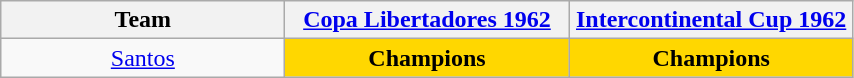<table class="wikitable">
<tr>
<th width= 33%>Team</th>
<th width= 33%><a href='#'>Copa Libertadores 1962</a></th>
<th width= 33%><a href='#'>Intercontinental Cup 1962</a></th>
</tr>
<tr align="center">
<td><a href='#'>Santos</a></td>
<td bgcolor = "gold"><strong>Champions</strong></td>
<td bgcolor = "gold"><strong>Champions</strong></td>
</tr>
</table>
